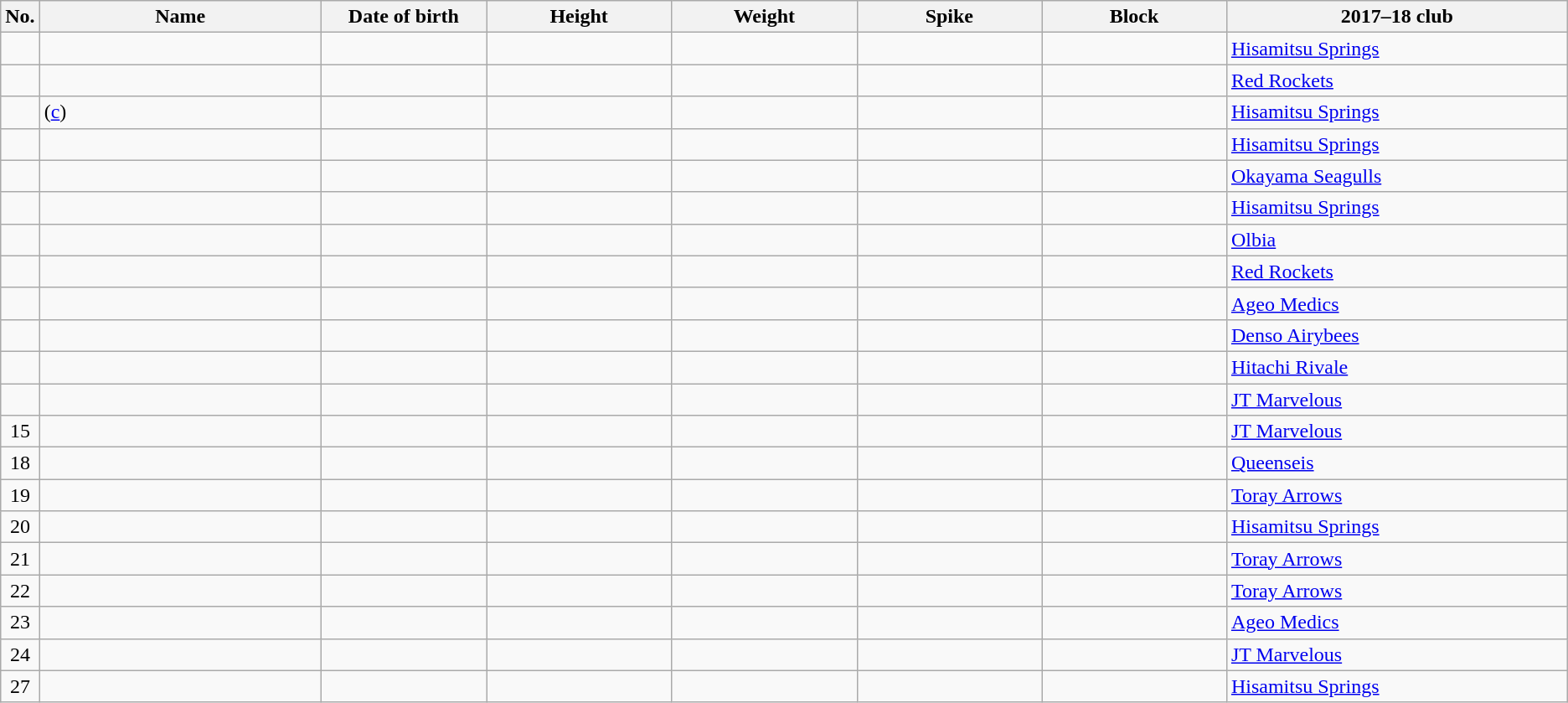<table class="wikitable sortable" style="font-size:100%; text-align:center;">
<tr>
<th>No.</th>
<th style="width:14em">Name</th>
<th style="width:8em">Date of birth</th>
<th style="width:9em">Height</th>
<th style="width:9em">Weight</th>
<th style="width:9em">Spike</th>
<th style="width:9em">Block</th>
<th style="width:17em">2017–18 club</th>
</tr>
<tr>
<td></td>
<td align=left></td>
<td align=right></td>
<td></td>
<td></td>
<td></td>
<td></td>
<td align=left> <a href='#'>Hisamitsu Springs</a></td>
</tr>
<tr>
<td></td>
<td align=left></td>
<td align=right></td>
<td></td>
<td></td>
<td></td>
<td></td>
<td align=left> <a href='#'>Red Rockets</a></td>
</tr>
<tr>
<td></td>
<td align=left> (<a href='#'>c</a>)</td>
<td align=right></td>
<td></td>
<td></td>
<td></td>
<td></td>
<td align=left> <a href='#'>Hisamitsu Springs</a></td>
</tr>
<tr>
<td></td>
<td align=left></td>
<td align=right></td>
<td></td>
<td></td>
<td></td>
<td></td>
<td align=left> <a href='#'>Hisamitsu Springs</a></td>
</tr>
<tr>
<td></td>
<td align=left></td>
<td align=right></td>
<td></td>
<td></td>
<td></td>
<td></td>
<td align=left> <a href='#'>Okayama Seagulls</a></td>
</tr>
<tr>
<td></td>
<td align=left></td>
<td align=right></td>
<td></td>
<td></td>
<td></td>
<td></td>
<td align=left> <a href='#'>Hisamitsu Springs</a></td>
</tr>
<tr>
<td></td>
<td align=left></td>
<td align=right></td>
<td></td>
<td></td>
<td></td>
<td></td>
<td align=left> <a href='#'>Olbia</a></td>
</tr>
<tr>
<td></td>
<td align=left></td>
<td align=right></td>
<td></td>
<td></td>
<td></td>
<td></td>
<td align=left> <a href='#'>Red Rockets</a></td>
</tr>
<tr>
<td></td>
<td align=left></td>
<td align=right></td>
<td></td>
<td></td>
<td></td>
<td></td>
<td align=left> <a href='#'>Ageo Medics</a></td>
</tr>
<tr>
<td></td>
<td align=left></td>
<td align=right></td>
<td></td>
<td></td>
<td></td>
<td></td>
<td align=left> <a href='#'>Denso Airybees</a></td>
</tr>
<tr>
<td></td>
<td align=left></td>
<td align=right></td>
<td></td>
<td></td>
<td></td>
<td></td>
<td align=left> <a href='#'>Hitachi Rivale</a></td>
</tr>
<tr>
<td></td>
<td align=left></td>
<td align=right></td>
<td></td>
<td></td>
<td></td>
<td></td>
<td align=left> <a href='#'>JT Marvelous</a></td>
</tr>
<tr>
<td>15</td>
<td align=left></td>
<td align=right></td>
<td></td>
<td></td>
<td></td>
<td></td>
<td align=left> <a href='#'>JT Marvelous</a></td>
</tr>
<tr>
<td>18</td>
<td align=left></td>
<td align=right></td>
<td></td>
<td></td>
<td></td>
<td></td>
<td align=left> <a href='#'>Queenseis</a></td>
</tr>
<tr>
<td>19</td>
<td align=left></td>
<td align=right></td>
<td></td>
<td></td>
<td></td>
<td></td>
<td align=left> <a href='#'>Toray Arrows</a></td>
</tr>
<tr>
<td>20</td>
<td align=left></td>
<td align=right></td>
<td></td>
<td></td>
<td></td>
<td></td>
<td align=left> <a href='#'>Hisamitsu Springs</a></td>
</tr>
<tr>
<td>21</td>
<td align=left></td>
<td align=right></td>
<td></td>
<td></td>
<td></td>
<td></td>
<td align=left> <a href='#'>Toray Arrows</a></td>
</tr>
<tr>
<td>22</td>
<td align=left></td>
<td align=right></td>
<td></td>
<td></td>
<td></td>
<td></td>
<td align=left> <a href='#'>Toray Arrows</a></td>
</tr>
<tr>
<td>23</td>
<td align=left></td>
<td align=right></td>
<td></td>
<td></td>
<td></td>
<td></td>
<td align=left> <a href='#'>Ageo Medics</a></td>
</tr>
<tr>
<td>24</td>
<td align=left></td>
<td align=right></td>
<td></td>
<td></td>
<td></td>
<td></td>
<td align=left> <a href='#'>JT Marvelous</a></td>
</tr>
<tr>
<td>27</td>
<td align=left></td>
<td align=right></td>
<td></td>
<td></td>
<td></td>
<td></td>
<td align=left> <a href='#'>Hisamitsu Springs</a></td>
</tr>
</table>
